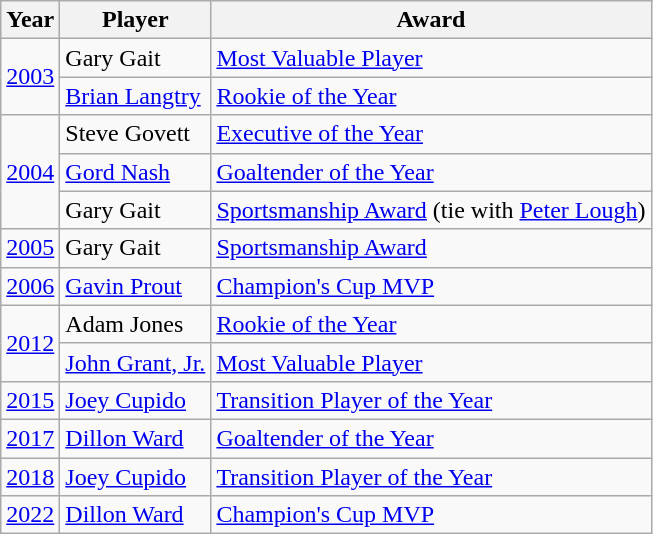<table class="wikitable">
<tr>
<th>Year</th>
<th>Player</th>
<th>Award</th>
</tr>
<tr>
<td rowspan="2"><a href='#'>2003</a></td>
<td>Gary Gait</td>
<td><a href='#'>Most Valuable Player</a></td>
</tr>
<tr>
<td><a href='#'>Brian Langtry</a></td>
<td><a href='#'>Rookie of the Year</a></td>
</tr>
<tr>
<td rowspan="3"><a href='#'>2004</a></td>
<td>Steve Govett</td>
<td><a href='#'>Executive of the Year</a></td>
</tr>
<tr>
<td><a href='#'>Gord Nash</a></td>
<td><a href='#'>Goaltender of the Year</a></td>
</tr>
<tr>
<td>Gary Gait</td>
<td><a href='#'>Sportsmanship Award</a> (tie with <a href='#'>Peter Lough</a>)</td>
</tr>
<tr>
<td><a href='#'>2005</a></td>
<td>Gary Gait</td>
<td><a href='#'>Sportsmanship Award</a></td>
</tr>
<tr>
<td><a href='#'>2006</a></td>
<td><a href='#'>Gavin Prout</a></td>
<td><a href='#'>Champion's Cup MVP</a></td>
</tr>
<tr>
<td rowspan=2><a href='#'>2012</a></td>
<td>Adam Jones</td>
<td><a href='#'>Rookie of the Year</a></td>
</tr>
<tr>
<td><a href='#'>John Grant, Jr.</a></td>
<td><a href='#'>Most Valuable Player</a></td>
</tr>
<tr>
<td><a href='#'>2015</a></td>
<td><a href='#'>Joey Cupido</a></td>
<td><a href='#'>Transition Player of the Year</a></td>
</tr>
<tr>
<td><a href='#'>2017</a></td>
<td><a href='#'>Dillon Ward</a></td>
<td><a href='#'>Goaltender of the Year</a></td>
</tr>
<tr>
<td><a href='#'>2018</a></td>
<td><a href='#'>Joey Cupido</a></td>
<td><a href='#'>Transition Player of the Year</a></td>
</tr>
<tr>
<td><a href='#'>2022</a></td>
<td><a href='#'>Dillon Ward</a></td>
<td><a href='#'>Champion's Cup MVP</a></td>
</tr>
</table>
